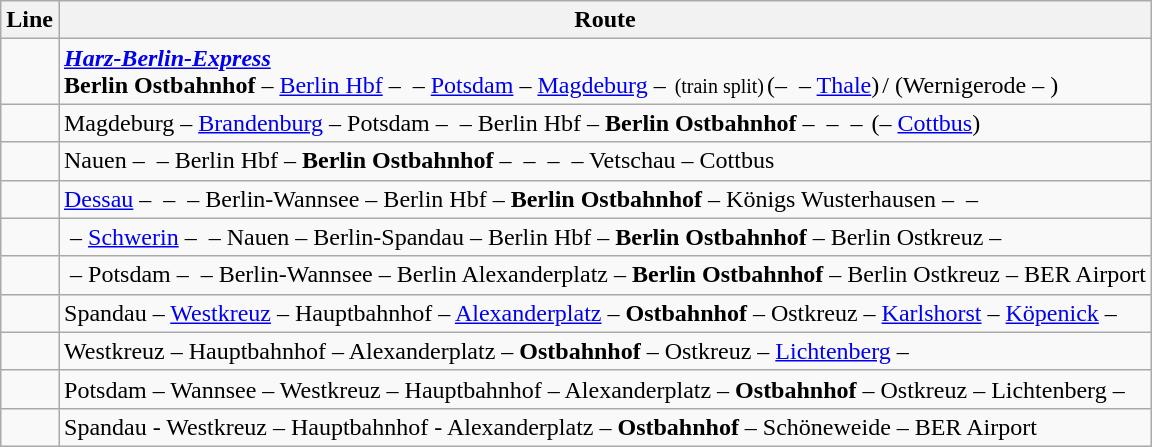<table class="wikitable">
<tr>
<th>Line</th>
<th>Route</th>
</tr>
<tr>
<td style="text-align:center;"></td>
<td><strong><em><a href='#'>Harz-Berlin-Express</a></em></strong><br><strong>Berlin Ostbahnhof</strong> – <a href='#'>Berlin Hbf</a> –  – <a href='#'>Potsdam</a> – <a href='#'>Magdeburg</a> –  <small>(train split)</small> (–  – <a href='#'>Thale</a>) / (Wernigerode – )</td>
</tr>
<tr>
<td style="text-align:center;"></td>
<td>Magdeburg – <a href='#'>Brandenburg</a> – Potsdam –  – Berlin Hbf – <strong>Berlin Ostbahnhof</strong> –  –  –  (– <a href='#'>Cottbus</a>)</td>
</tr>
<tr>
<td style="text-align:center;"></td>
<td>Nauen –  – Berlin Hbf – <strong>Berlin Ostbahnhof</strong> –  –  –  – Vetschau – Cottbus</td>
</tr>
<tr>
<td style="text-align:center;"></td>
<td><a href='#'>Dessau</a> –  –  – Berlin-Wannsee – Berlin Hbf – <strong>Berlin Ostbahnhof</strong> – Königs Wusterhausen –  – </td>
</tr>
<tr>
<td style="text-align:center;"></td>
<td> – <a href='#'>Schwerin</a> –  – Nauen – Berlin-Spandau – Berlin Hbf – <strong>Berlin Ostbahnhof</strong> – Berlin Ostkreuz – </td>
</tr>
<tr>
<td align="center"></td>
<td> – Potsdam –  – Berlin-Wannsee – Berlin Alexanderplatz – <strong>Berlin Ostbahnhof</strong> – Berlin Ostkreuz – BER Airport</td>
</tr>
<tr>
<td style="text-align:center;"></td>
<td>Spandau – <a href='#'>Westkreuz</a> – Hauptbahnhof – <a href='#'>Alexanderplatz</a> – <strong>Ostbahnhof</strong> – Ostkreuz – <a href='#'>Karlshorst</a> – <a href='#'>Köpenick</a> – </td>
</tr>
<tr>
<td style="text-align:center;"></td>
<td>Westkreuz – Hauptbahnhof – Alexanderplatz – <strong>Ostbahnhof</strong> – Ostkreuz – <a href='#'>Lichtenberg</a> – </td>
</tr>
<tr>
<td style="text-align:center;"></td>
<td>Potsdam – Wannsee – Westkreuz – Hauptbahnhof – Alexanderplatz – <strong>Ostbahnhof</strong> – Ostkreuz – Lichtenberg – </td>
</tr>
<tr>
<td style="text-align:center;"></td>
<td>Spandau - Westkreuz – Hauptbahnhof - Alexanderplatz – <strong>Ostbahnhof</strong> – Schöneweide – BER Airport</td>
</tr>
</table>
